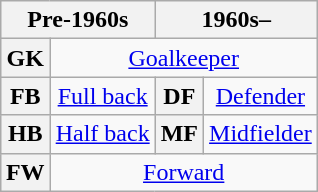<table class="wikitable plainrowheaders" style="text-align:center;margin-left:1em;float:right">
<tr>
<th colspan=2 scope=col>Pre-1960s</th>
<th colspan=2 scope=col>1960s–</th>
</tr>
<tr>
<th>GK</th>
<td colspan=3><a href='#'>Goalkeeper</a></td>
</tr>
<tr>
<th>FB</th>
<td><a href='#'>Full back</a></td>
<th>DF</th>
<td><a href='#'>Defender</a></td>
</tr>
<tr>
<th>HB</th>
<td><a href='#'>Half back</a></td>
<th>MF</th>
<td><a href='#'>Midfielder</a></td>
</tr>
<tr>
<th>FW</th>
<td colspan=3><a href='#'>Forward</a></td>
</tr>
</table>
